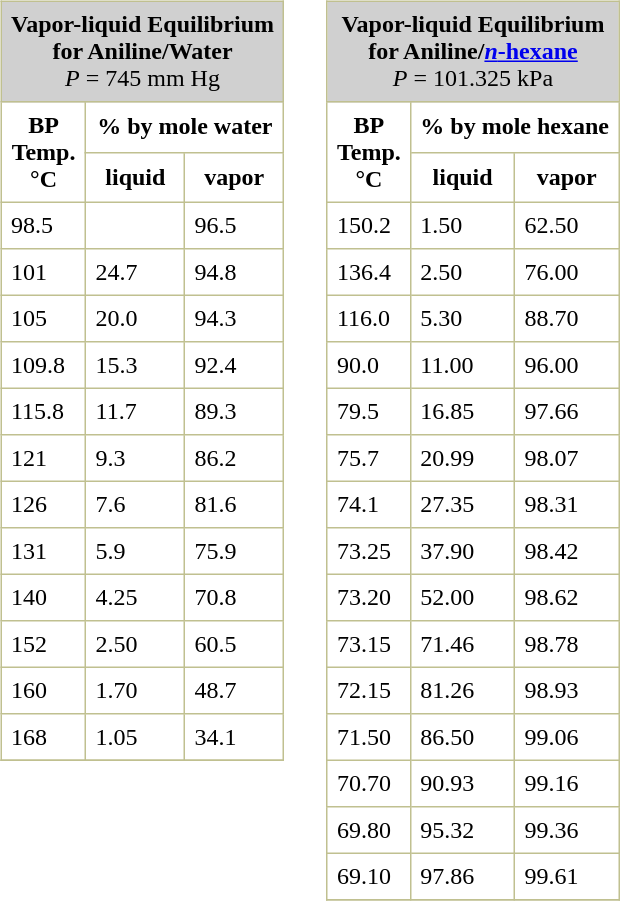<table>
<tr valign="top">
<td><br><table border="1" cellspacing="0" cellpadding="6" style="margin: 0 0 0 0.5em; background: white; border-collapse: collapse; border-color: #C0C090;">
<tr>
<td bgcolor="#D0D0D0" align="center" colspan="3"><strong>Vapor-liquid Equilibrium<br>for Aniline/Water</strong><br><em>P</em> = 745 mm Hg</td>
</tr>
<tr>
<th rowspan="2">BP<br>Temp.<br>°C</th>
<th colspan="2">% by mole water</th>
</tr>
<tr>
<th>liquid</th>
<th>vapor</th>
</tr>
<tr>
<td>98.5</td>
<td></td>
<td>96.5</td>
</tr>
<tr>
<td>101</td>
<td>24.7</td>
<td>94.8</td>
</tr>
<tr>
<td>105</td>
<td>20.0</td>
<td>94.3</td>
</tr>
<tr>
<td>109.8</td>
<td>15.3</td>
<td>92.4</td>
</tr>
<tr>
<td>115.8</td>
<td>11.7</td>
<td>89.3</td>
</tr>
<tr>
<td>121</td>
<td>9.3</td>
<td>86.2</td>
</tr>
<tr>
<td>126</td>
<td>7.6</td>
<td>81.6</td>
</tr>
<tr>
<td>131</td>
<td>5.9</td>
<td>75.9</td>
</tr>
<tr>
<td>140</td>
<td>4.25</td>
<td>70.8</td>
</tr>
<tr>
<td>152</td>
<td>2.50</td>
<td>60.5</td>
</tr>
<tr>
<td>160</td>
<td>1.70</td>
<td>48.7</td>
</tr>
<tr>
<td>168</td>
<td>1.05</td>
<td>34.1</td>
</tr>
<tr>
</tr>
</table>
</td>
<td>   </td>
<td><br><table border="1" cellspacing="0" cellpadding="6" style="margin: 0 0 0 0.5em; background: white; border-collapse: collapse; border-color: #C0C090;">
<tr>
<td bgcolor="#D0D0D0" align="center" colspan="3"><strong>Vapor-liquid Equilibrium<br>for Aniline/<a href='#'><em>n</em>-hexane</a></strong><br><em>P</em> = 101.325 kPa</td>
</tr>
<tr>
<th rowspan="2">BP<br>Temp.<br>°C</th>
<th colspan="2">% by mole hexane</th>
</tr>
<tr>
<th>liquid</th>
<th>vapor</th>
</tr>
<tr>
<td>150.2</td>
<td>1.50</td>
<td>62.50</td>
</tr>
<tr>
<td>136.4</td>
<td>2.50</td>
<td>76.00</td>
</tr>
<tr>
<td>116.0</td>
<td>5.30</td>
<td>88.70</td>
</tr>
<tr>
<td>90.0</td>
<td>11.00</td>
<td>96.00</td>
</tr>
<tr>
<td>79.5</td>
<td>16.85</td>
<td>97.66</td>
</tr>
<tr>
<td>75.7</td>
<td>20.99</td>
<td>98.07</td>
</tr>
<tr>
<td>74.1</td>
<td>27.35</td>
<td>98.31</td>
</tr>
<tr>
<td>73.25</td>
<td>37.90</td>
<td>98.42</td>
</tr>
<tr>
<td>73.20</td>
<td>52.00</td>
<td>98.62</td>
</tr>
<tr>
<td>73.15</td>
<td>71.46</td>
<td>98.78</td>
</tr>
<tr>
<td>72.15</td>
<td>81.26</td>
<td>98.93</td>
</tr>
<tr>
<td>71.50</td>
<td>86.50</td>
<td>99.06</td>
</tr>
<tr>
<td>70.70</td>
<td>90.93</td>
<td>99.16</td>
</tr>
<tr>
<td>69.80</td>
<td>95.32</td>
<td>99.36</td>
</tr>
<tr>
<td>69.10</td>
<td>97.86</td>
<td>99.61</td>
</tr>
<tr>
</tr>
</table>
</td>
</tr>
</table>
